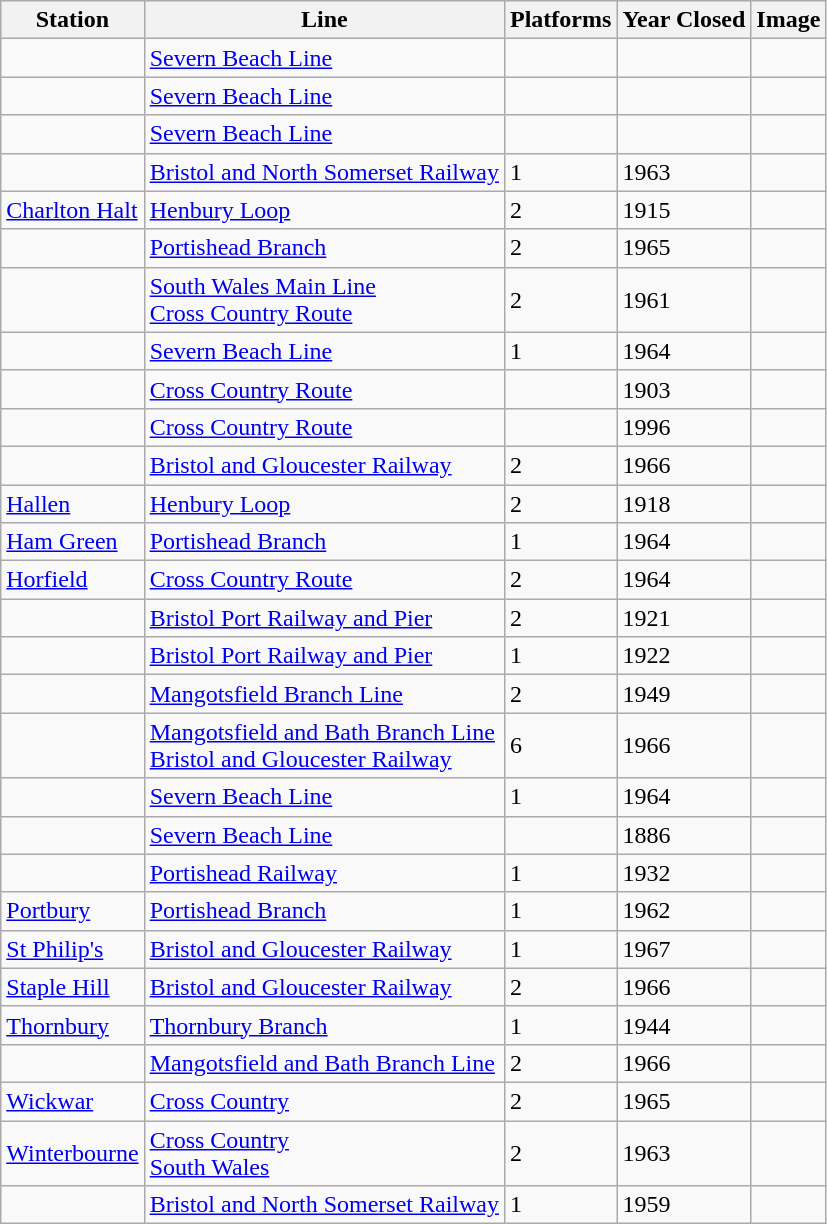<table class="wikitable">
<tr>
<th>Station</th>
<th>Line</th>
<th>Platforms</th>
<th>Year Closed</th>
<th>Image</th>
</tr>
<tr>
<td></td>
<td><a href='#'>Severn Beach Line</a></td>
<td></td>
<td></td>
<td></td>
</tr>
<tr>
<td></td>
<td><a href='#'>Severn Beach Line</a></td>
<td></td>
<td></td>
<td></td>
</tr>
<tr>
<td></td>
<td><a href='#'>Severn Beach Line</a></td>
<td></td>
<td></td>
<td></td>
</tr>
<tr>
<td></td>
<td><a href='#'>Bristol and North Somerset Railway</a></td>
<td>1</td>
<td>1963</td>
<td></td>
</tr>
<tr>
<td><a href='#'>Charlton Halt</a></td>
<td><a href='#'>Henbury Loop</a></td>
<td>2</td>
<td>1915</td>
<td></td>
</tr>
<tr>
<td></td>
<td><a href='#'>Portishead Branch</a></td>
<td>2</td>
<td>1965</td>
<td></td>
</tr>
<tr>
<td></td>
<td><a href='#'>South Wales Main Line</a><br><a href='#'>Cross Country Route</a></td>
<td>2</td>
<td>1961</td>
<td></td>
</tr>
<tr>
<td></td>
<td><a href='#'>Severn Beach Line</a></td>
<td>1</td>
<td>1964</td>
<td></td>
</tr>
<tr>
<td></td>
<td><a href='#'>Cross Country Route</a></td>
<td></td>
<td>1903</td>
<td></td>
</tr>
<tr>
<td></td>
<td><a href='#'>Cross Country Route</a></td>
<td></td>
<td>1996</td>
<td></td>
</tr>
<tr>
<td></td>
<td><a href='#'>Bristol and Gloucester Railway</a></td>
<td>2</td>
<td>1966</td>
<td></td>
</tr>
<tr>
<td><a href='#'>Hallen</a></td>
<td><a href='#'>Henbury Loop</a></td>
<td>2</td>
<td>1918</td>
<td></td>
</tr>
<tr>
<td><a href='#'>Ham Green</a></td>
<td><a href='#'>Portishead Branch</a></td>
<td>1</td>
<td>1964</td>
<td></td>
</tr>
<tr>
<td><a href='#'>Horfield</a></td>
<td><a href='#'>Cross Country Route</a></td>
<td>2</td>
<td>1964</td>
<td></td>
</tr>
<tr>
<td></td>
<td><a href='#'>Bristol Port Railway and Pier</a></td>
<td>2</td>
<td>1921</td>
<td></td>
</tr>
<tr>
<td></td>
<td><a href='#'>Bristol Port Railway and Pier</a></td>
<td>1</td>
<td>1922</td>
<td></td>
</tr>
<tr>
<td></td>
<td><a href='#'>Mangotsfield Branch Line</a></td>
<td>2</td>
<td>1949</td>
<td></td>
</tr>
<tr>
<td></td>
<td><a href='#'>Mangotsfield and Bath Branch Line</a><br><a href='#'>Bristol and Gloucester Railway</a></td>
<td>6</td>
<td>1966</td>
<td></td>
</tr>
<tr>
<td></td>
<td><a href='#'>Severn Beach Line</a></td>
<td>1</td>
<td>1964</td>
<td></td>
</tr>
<tr>
<td></td>
<td><a href='#'>Severn Beach Line</a></td>
<td></td>
<td>1886</td>
<td></td>
</tr>
<tr>
<td></td>
<td><a href='#'>Portishead Railway</a></td>
<td>1</td>
<td>1932</td>
<td></td>
</tr>
<tr>
<td><a href='#'>Portbury</a></td>
<td><a href='#'>Portishead Branch</a></td>
<td>1</td>
<td>1962</td>
<td></td>
</tr>
<tr>
<td><a href='#'>St Philip's</a></td>
<td><a href='#'>Bristol and Gloucester Railway</a></td>
<td>1</td>
<td>1967</td>
<td></td>
</tr>
<tr>
<td><a href='#'>Staple Hill</a></td>
<td><a href='#'>Bristol and Gloucester Railway</a></td>
<td>2</td>
<td>1966</td>
<td></td>
</tr>
<tr>
<td><a href='#'>Thornbury</a></td>
<td><a href='#'>Thornbury Branch</a></td>
<td>1</td>
<td>1944</td>
<td></td>
</tr>
<tr>
<td></td>
<td><a href='#'>Mangotsfield and Bath Branch Line</a></td>
<td>2</td>
<td>1966</td>
<td></td>
</tr>
<tr>
<td><a href='#'>Wickwar</a></td>
<td><a href='#'>Cross Country</a></td>
<td>2</td>
<td>1965</td>
<td></td>
</tr>
<tr>
<td><a href='#'>Winterbourne</a></td>
<td><a href='#'>Cross Country</a><br><a href='#'>South Wales</a></td>
<td>2</td>
<td>1963</td>
<td></td>
</tr>
<tr>
<td></td>
<td><a href='#'>Bristol and North Somerset Railway</a></td>
<td>1</td>
<td>1959</td>
<td></td>
</tr>
</table>
